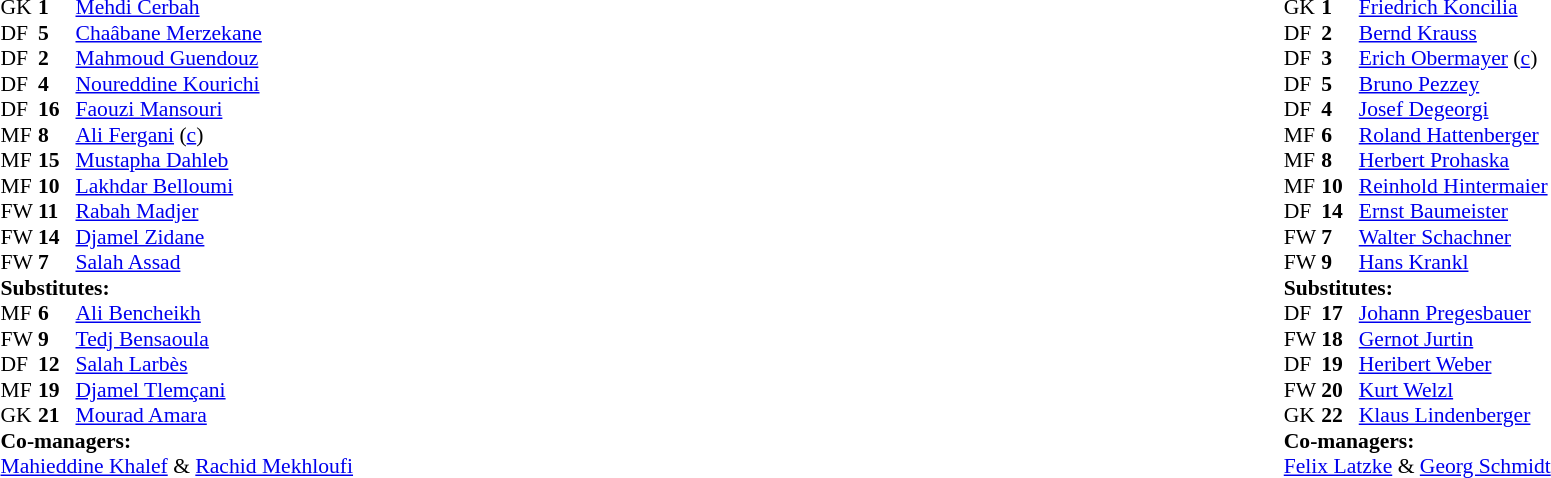<table width="100%">
<tr>
<td valign="top" width="50%"><br><table style="font-size: 90%" cellspacing="0" cellpadding="0">
<tr>
<th width="25"></th>
<th width="25"></th>
</tr>
<tr>
<td>GK</td>
<td><strong>1</strong></td>
<td><a href='#'>Mehdi Cerbah</a></td>
</tr>
<tr>
<td>DF</td>
<td><strong>5</strong></td>
<td><a href='#'>Chaâbane Merzekane</a></td>
</tr>
<tr>
<td>DF</td>
<td><strong>2</strong></td>
<td><a href='#'>Mahmoud Guendouz</a></td>
</tr>
<tr>
<td>DF</td>
<td><strong>4</strong></td>
<td><a href='#'>Noureddine Kourichi</a></td>
</tr>
<tr>
<td>DF</td>
<td><strong>16</strong></td>
<td><a href='#'>Faouzi Mansouri</a></td>
<td></td>
</tr>
<tr>
<td>MF</td>
<td><strong>8</strong></td>
<td><a href='#'>Ali Fergani</a> (<a href='#'>c</a>)</td>
</tr>
<tr>
<td>MF</td>
<td><strong>15</strong></td>
<td><a href='#'>Mustapha Dahleb</a></td>
<td></td>
<td></td>
</tr>
<tr>
<td>MF</td>
<td><strong>10</strong></td>
<td><a href='#'>Lakhdar Belloumi</a></td>
<td></td>
<td></td>
</tr>
<tr>
<td>FW</td>
<td><strong>11</strong></td>
<td><a href='#'>Rabah Madjer</a></td>
</tr>
<tr>
<td>FW</td>
<td><strong>14</strong></td>
<td><a href='#'>Djamel Zidane</a></td>
</tr>
<tr>
<td>FW</td>
<td><strong>7</strong></td>
<td><a href='#'>Salah Assad</a></td>
</tr>
<tr>
<td colspan=3><strong>Substitutes:</strong></td>
</tr>
<tr>
<td>MF</td>
<td><strong>6</strong></td>
<td><a href='#'>Ali Bencheikh</a></td>
</tr>
<tr>
<td>FW</td>
<td><strong>9</strong></td>
<td><a href='#'>Tedj Bensaoula</a></td>
<td></td>
<td></td>
</tr>
<tr>
<td>DF</td>
<td><strong>12</strong></td>
<td><a href='#'>Salah Larbès</a></td>
</tr>
<tr>
<td>MF</td>
<td><strong>19</strong></td>
<td><a href='#'>Djamel Tlemçani</a></td>
<td></td>
<td></td>
</tr>
<tr>
<td>GK</td>
<td><strong>21</strong></td>
<td><a href='#'>Mourad Amara</a></td>
</tr>
<tr>
<td colspan=3><strong>Co-managers:</strong></td>
</tr>
<tr>
<td colspan=3><a href='#'>Mahieddine Khalef</a> & <a href='#'>Rachid Mekhloufi</a></td>
</tr>
</table>
</td>
<td valign="top" width="50%"><br><table style="font-size: 90%" cellspacing="0" cellpadding="0" align="center">
<tr>
<th width=25></th>
<th width=25></th>
</tr>
<tr>
<td>GK</td>
<td><strong>1</strong></td>
<td><a href='#'>Friedrich Koncilia</a></td>
</tr>
<tr>
<td>DF</td>
<td><strong>2</strong></td>
<td><a href='#'>Bernd Krauss</a></td>
</tr>
<tr>
<td>DF</td>
<td><strong>3</strong></td>
<td><a href='#'>Erich Obermayer</a> (<a href='#'>c</a>)</td>
</tr>
<tr>
<td>DF</td>
<td><strong>5</strong></td>
<td><a href='#'>Bruno Pezzey</a></td>
</tr>
<tr>
<td>DF</td>
<td><strong>4</strong></td>
<td><a href='#'>Josef Degeorgi</a></td>
</tr>
<tr>
<td>MF</td>
<td><strong>6</strong></td>
<td><a href='#'>Roland Hattenberger</a></td>
</tr>
<tr>
<td>MF</td>
<td><strong>8</strong></td>
<td><a href='#'>Herbert Prohaska</a></td>
<td></td>
<td></td>
</tr>
<tr>
<td>MF</td>
<td><strong>10</strong></td>
<td><a href='#'>Reinhold Hintermaier</a></td>
</tr>
<tr>
<td>DF</td>
<td><strong>14</strong></td>
<td><a href='#'>Ernst Baumeister</a></td>
<td></td>
<td></td>
</tr>
<tr>
<td>FW</td>
<td><strong>7</strong></td>
<td><a href='#'>Walter Schachner</a></td>
</tr>
<tr>
<td>FW</td>
<td><strong>9</strong></td>
<td><a href='#'>Hans Krankl</a></td>
</tr>
<tr>
<td colspan=3><strong>Substitutes:</strong></td>
</tr>
<tr>
<td>DF</td>
<td><strong>17</strong></td>
<td><a href='#'>Johann Pregesbauer</a></td>
</tr>
<tr>
<td>FW</td>
<td><strong>18</strong></td>
<td><a href='#'>Gernot Jurtin</a></td>
</tr>
<tr>
<td>DF</td>
<td><strong>19</strong></td>
<td><a href='#'>Heribert Weber</a></td>
<td></td>
<td></td>
</tr>
<tr>
<td>FW</td>
<td><strong>20</strong></td>
<td><a href='#'>Kurt Welzl</a></td>
<td></td>
<td></td>
</tr>
<tr>
<td>GK</td>
<td><strong>22</strong></td>
<td><a href='#'>Klaus Lindenberger</a></td>
</tr>
<tr>
<td colspan=3><strong>Co-managers:</strong></td>
</tr>
<tr>
<td colspan=3><a href='#'>Felix Latzke</a> & <a href='#'>Georg Schmidt</a></td>
</tr>
</table>
</td>
</tr>
</table>
